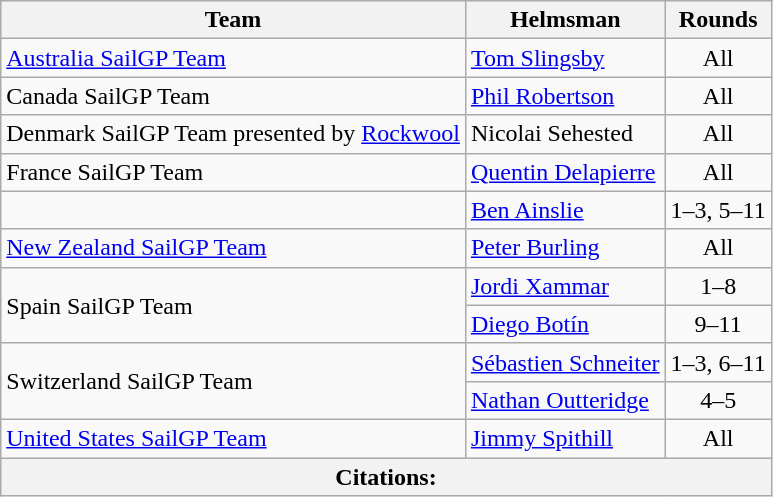<table class="wikitable">
<tr>
<th>Team</th>
<th>Helmsman</th>
<th>Rounds</th>
</tr>
<tr>
<td> <a href='#'>Australia SailGP Team</a></td>
<td> <a href='#'>Tom Slingsby</a></td>
<td align="center">All</td>
</tr>
<tr>
<td> Canada SailGP Team</td>
<td> <a href='#'>Phil Robertson</a></td>
<td align="center">All</td>
</tr>
<tr>
<td> Denmark SailGP Team presented by <a href='#'>Rockwool</a></td>
<td> Nicolai Sehested</td>
<td align="center">All</td>
</tr>
<tr>
<td> France SailGP Team</td>
<td> <a href='#'>Quentin Delapierre</a></td>
<td align="center">All</td>
</tr>
<tr>
<td></td>
<td> <a href='#'>Ben Ainslie</a></td>
<td align="center">1–3, 5–11</td>
</tr>
<tr>
<td> <a href='#'>New Zealand SailGP Team</a></td>
<td> <a href='#'>Peter Burling</a></td>
<td align="center">All</td>
</tr>
<tr>
<td rowspan="2"> Spain SailGP Team</td>
<td> <a href='#'>Jordi Xammar</a></td>
<td align="center">1–8</td>
</tr>
<tr>
<td> <a href='#'>Diego Botín</a></td>
<td align="center">9–11</td>
</tr>
<tr>
<td rowspan="2"> Switzerland SailGP Team</td>
<td> <a href='#'>Sébastien Schneiter</a></td>
<td align="center">1–3, 6–11</td>
</tr>
<tr>
<td> <a href='#'>Nathan Outteridge</a></td>
<td align=center>4–5</td>
</tr>
<tr>
<td> <a href='#'>United States SailGP Team</a></td>
<td> <a href='#'>Jimmy Spithill</a></td>
<td align="center">All</td>
</tr>
<tr>
<th colspan="3">Citations:</th>
</tr>
</table>
